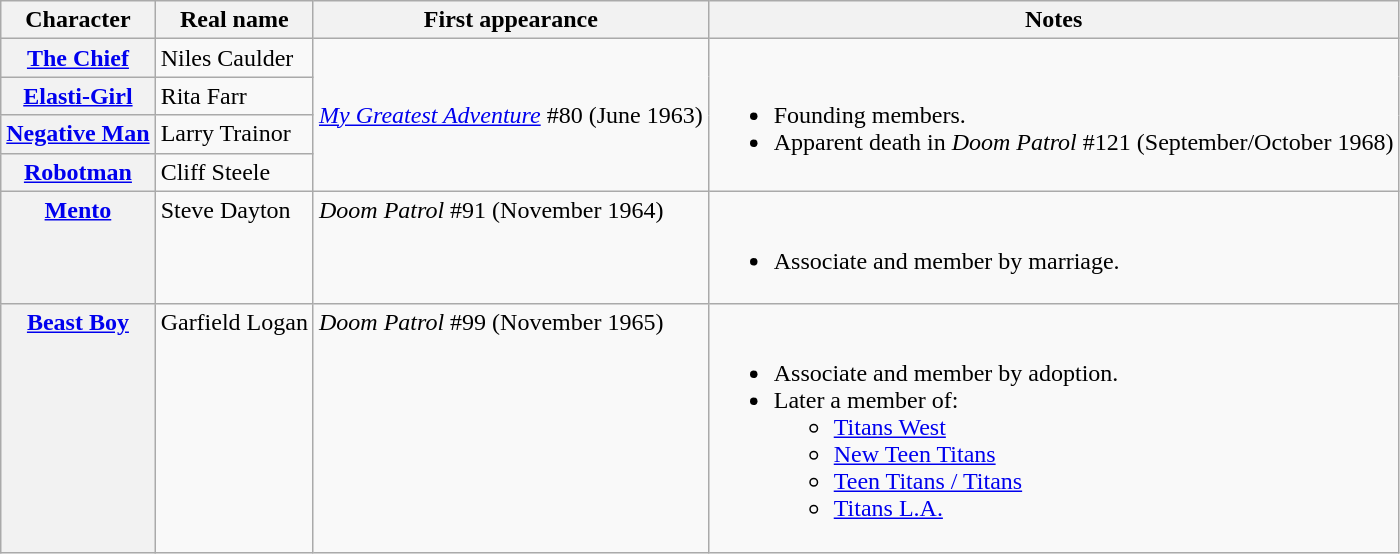<table class="wikitable plainrowheaders">
<tr>
<th scope="col">Character</th>
<th scope="col">Real name</th>
<th scope="col">First appearance</th>
<th scope="col">Notes</th>
</tr>
<tr>
<th scope="row" valign="top"><a href='#'>The Chief</a></th>
<td valign="top">Niles Caulder</td>
<td rowspan="4"><em><a href='#'>My Greatest Adventure</a></em> #80 (June 1963)</td>
<td rowspan="4"><br><ul><li>Founding members.</li><li>Apparent death in <em>Doom Patrol</em> #121 (September/October 1968)</li></ul></td>
</tr>
<tr>
<th scope="row" valign="top"><a href='#'>Elasti-Girl</a></th>
<td valign="top">Rita Farr</td>
</tr>
<tr>
<th scope="row" valign="top"><a href='#'>Negative Man</a></th>
<td valign="top">Larry Trainor</td>
</tr>
<tr>
<th scope="row" valign="top"><a href='#'>Robotman</a></th>
<td valign="top">Cliff Steele</td>
</tr>
<tr>
<th scope="row" valign="top"><a href='#'>Mento</a></th>
<td valign="top">Steve Dayton</td>
<td valign="top"><em>Doom Patrol</em> #91 (November 1964)</td>
<td valign="top"><br><ul><li>Associate and member by marriage.</li></ul></td>
</tr>
<tr>
<th scope="row" valign="top"><a href='#'>Beast Boy</a></th>
<td valign="top">Garfield Logan</td>
<td valign="top"><em>Doom Patrol</em> #99 (November 1965)</td>
<td valign="top"><br><ul><li>Associate and member by adoption.</li><li>Later a member of:<ul><li><a href='#'>Titans West</a></li><li><a href='#'>New Teen Titans</a></li><li><a href='#'>Teen Titans / Titans</a></li><li><a href='#'>Titans L.A.</a></li></ul></li></ul></td>
</tr>
</table>
